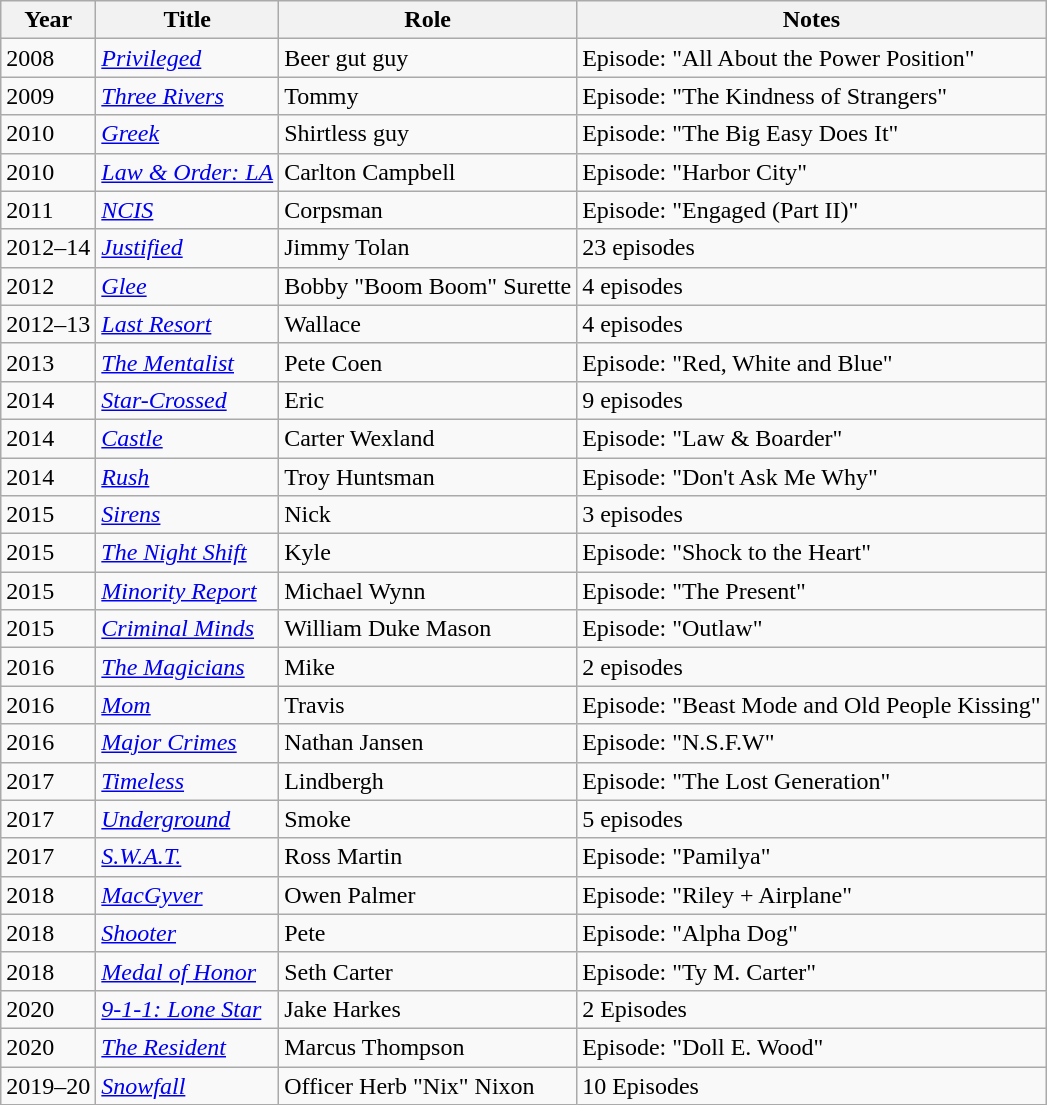<table class="wikitable sortable">
<tr>
<th>Year</th>
<th>Title</th>
<th>Role</th>
<th class="unsortable">Notes</th>
</tr>
<tr>
<td>2008</td>
<td><em><a href='#'>Privileged</a></em></td>
<td>Beer gut guy</td>
<td>Episode: "All About the Power Position"</td>
</tr>
<tr>
<td>2009</td>
<td><em><a href='#'>Three Rivers</a></em></td>
<td>Tommy</td>
<td>Episode: "The Kindness of Strangers"</td>
</tr>
<tr>
<td>2010</td>
<td><em><a href='#'>Greek</a></em></td>
<td>Shirtless guy</td>
<td>Episode: "The Big Easy Does It"</td>
</tr>
<tr>
<td>2010</td>
<td><em><a href='#'>Law & Order: LA</a></em></td>
<td>Carlton Campbell</td>
<td>Episode: "Harbor City"</td>
</tr>
<tr>
<td>2011</td>
<td><em><a href='#'>NCIS</a></em></td>
<td>Corpsman</td>
<td>Episode: "Engaged (Part II)"</td>
</tr>
<tr>
<td>2012–14</td>
<td><em><a href='#'>Justified</a></em></td>
<td>Jimmy Tolan</td>
<td>23 episodes</td>
</tr>
<tr>
<td>2012</td>
<td><em><a href='#'>Glee</a></em></td>
<td>Bobby "Boom Boom" Surette</td>
<td>4 episodes</td>
</tr>
<tr>
<td>2012–13</td>
<td><em><a href='#'>Last Resort</a></em></td>
<td>Wallace</td>
<td>4 episodes</td>
</tr>
<tr>
<td>2013</td>
<td><em><a href='#'>The Mentalist</a></em></td>
<td>Pete Coen</td>
<td>Episode: "Red, White and Blue"</td>
</tr>
<tr>
<td>2014</td>
<td><em><a href='#'>Star-Crossed</a></em></td>
<td>Eric</td>
<td>9 episodes</td>
</tr>
<tr>
<td>2014</td>
<td><em><a href='#'>Castle</a></em></td>
<td>Carter Wexland</td>
<td>Episode: "Law & Boarder"</td>
</tr>
<tr>
<td>2014</td>
<td><em><a href='#'>Rush</a></em></td>
<td>Troy Huntsman</td>
<td>Episode: "Don't Ask Me Why"</td>
</tr>
<tr>
<td>2015</td>
<td><em><a href='#'>Sirens</a></em></td>
<td>Nick</td>
<td>3 episodes</td>
</tr>
<tr>
<td>2015</td>
<td><em><a href='#'>The Night Shift</a></em></td>
<td>Kyle</td>
<td>Episode: "Shock to the Heart"</td>
</tr>
<tr>
<td>2015</td>
<td><em><a href='#'>Minority Report</a></em></td>
<td>Michael Wynn</td>
<td>Episode: "The Present"</td>
</tr>
<tr>
<td>2015</td>
<td><em><a href='#'>Criminal Minds</a></em></td>
<td>William Duke Mason</td>
<td>Episode: "Outlaw"</td>
</tr>
<tr>
<td>2016</td>
<td><em><a href='#'>The Magicians</a></em></td>
<td>Mike</td>
<td>2 episodes</td>
</tr>
<tr>
<td>2016</td>
<td><em><a href='#'>Mom</a></em></td>
<td>Travis</td>
<td>Episode: "Beast Mode and Old People Kissing"</td>
</tr>
<tr>
<td>2016</td>
<td><em><a href='#'>Major Crimes</a></em></td>
<td>Nathan Jansen</td>
<td>Episode: "N.S.F.W"</td>
</tr>
<tr>
<td>2017</td>
<td><em><a href='#'>Timeless</a></em></td>
<td>Lindbergh</td>
<td>Episode: "The Lost Generation"</td>
</tr>
<tr>
<td>2017</td>
<td><em><a href='#'>Underground</a></em></td>
<td>Smoke</td>
<td>5 episodes</td>
</tr>
<tr>
<td>2017</td>
<td><em><a href='#'>S.W.A.T.</a></em></td>
<td>Ross Martin</td>
<td>Episode: "Pamilya"</td>
</tr>
<tr>
<td>2018</td>
<td><em><a href='#'>MacGyver</a></em></td>
<td>Owen Palmer</td>
<td>Episode: "Riley + Airplane"</td>
</tr>
<tr>
<td>2018</td>
<td><em><a href='#'>Shooter</a></em></td>
<td>Pete</td>
<td>Episode: "Alpha Dog"</td>
</tr>
<tr>
<td>2018</td>
<td><em><a href='#'>Medal of Honor</a></em></td>
<td>Seth Carter</td>
<td>Episode: "Ty M. Carter"</td>
</tr>
<tr>
<td>2020</td>
<td><em><a href='#'>9-1-1: Lone Star</a></em></td>
<td>Jake Harkes</td>
<td>2 Episodes</td>
</tr>
<tr>
<td>2020</td>
<td><em><a href='#'>The Resident</a></em></td>
<td>Marcus Thompson</td>
<td>Episode: "Doll E. Wood"</td>
</tr>
<tr>
<td>2019–20</td>
<td><em><a href='#'>Snowfall</a></em></td>
<td>Officer Herb "Nix" Nixon</td>
<td>10 Episodes</td>
</tr>
</table>
